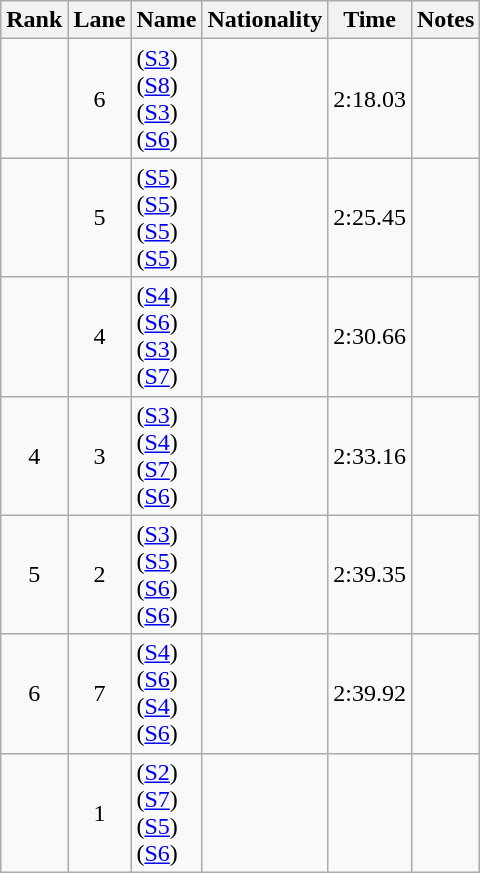<table class="wikitable sortable" style="text-align:center">
<tr>
<th>Rank</th>
<th>Lane</th>
<th>Name</th>
<th>Nationality</th>
<th>Time</th>
<th>Notes</th>
</tr>
<tr>
<td></td>
<td>6</td>
<td align=left> (<a href='#'>S3</a>)<br> (<a href='#'>S8</a>)<br> (<a href='#'>S3</a>)<br> (<a href='#'>S6</a>)</td>
<td align=left></td>
<td>2:18.03</td>
<td><strong></strong></td>
</tr>
<tr>
<td></td>
<td>5</td>
<td align=left> (<a href='#'>S5</a>)<br> (<a href='#'>S5</a>)<br> (<a href='#'>S5</a>)<br> (<a href='#'>S5</a>)</td>
<td align=left></td>
<td>2:25.45</td>
<td></td>
</tr>
<tr>
<td></td>
<td>4</td>
<td align=left> (<a href='#'>S4</a>)<br> (<a href='#'>S6</a>)<br> (<a href='#'>S3</a>)<br> (<a href='#'>S7</a>)</td>
<td align=left></td>
<td>2:30.66</td>
<td></td>
</tr>
<tr>
<td>4</td>
<td>3</td>
<td align=left> (<a href='#'>S3</a>)<br> (<a href='#'>S4</a>)<br> (<a href='#'>S7</a>)<br> (<a href='#'>S6</a>)</td>
<td align=left></td>
<td>2:33.16</td>
<td></td>
</tr>
<tr>
<td>5</td>
<td>2</td>
<td align=left> (<a href='#'>S3</a>)<br> (<a href='#'>S5</a>)<br>(<a href='#'>S6</a>)<br> (<a href='#'>S6</a>)</td>
<td align=left></td>
<td>2:39.35</td>
<td></td>
</tr>
<tr>
<td>6</td>
<td>7</td>
<td align=left> (<a href='#'>S4</a>)<br> (<a href='#'>S6</a>)<br> (<a href='#'>S4</a>)<br> (<a href='#'>S6</a>)</td>
<td align=left></td>
<td>2:39.92</td>
<td></td>
</tr>
<tr>
<td></td>
<td>1</td>
<td align=left>  (<a href='#'>S2</a>)<br>  (<a href='#'>S7</a>)<br>  (<a href='#'>S5</a>)<br>   (<a href='#'>S6</a>)</td>
<td align=left></td>
<td></td>
<td><strong></strong></td>
</tr>
</table>
